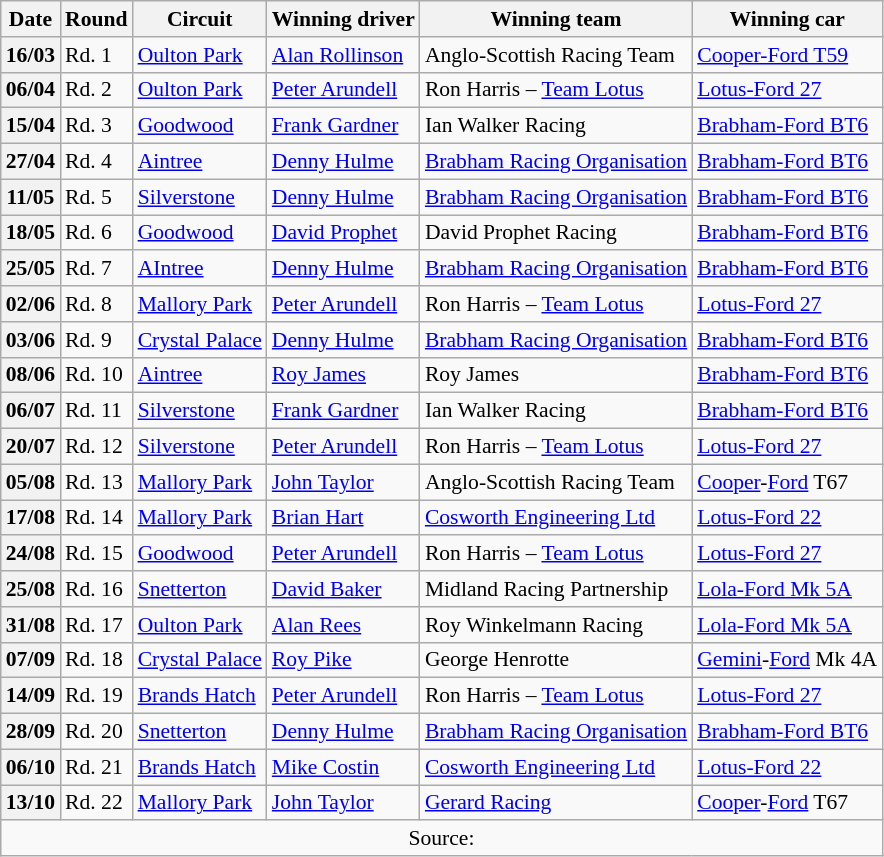<table class="wikitable" style="font-size: 90%;">
<tr>
<th>Date</th>
<th>Round</th>
<th>Circuit</th>
<th>Winning driver</th>
<th>Winning team</th>
<th>Winning car</th>
</tr>
<tr>
<th>16/03</th>
<td>Rd. 1</td>
<td> <a href='#'>Oulton Park</a></td>
<td> <a href='#'>Alan Rollinson</a></td>
<td>Anglo-Scottish Racing Team</td>
<td><a href='#'>Cooper-Ford T59</a></td>
</tr>
<tr>
<th>06/04</th>
<td>Rd. 2</td>
<td> <a href='#'>Oulton Park</a></td>
<td> <a href='#'>Peter Arundell</a></td>
<td>Ron Harris – <a href='#'>Team Lotus</a></td>
<td><a href='#'>Lotus-Ford 27</a></td>
</tr>
<tr>
<th>15/04</th>
<td>Rd. 3</td>
<td> <a href='#'>Goodwood</a></td>
<td> <a href='#'>Frank Gardner</a></td>
<td>Ian Walker Racing</td>
<td><a href='#'>Brabham-Ford BT6</a></td>
</tr>
<tr>
<th>27/04</th>
<td>Rd. 4</td>
<td> <a href='#'>Aintree</a></td>
<td> <a href='#'>Denny Hulme</a></td>
<td><a href='#'>Brabham Racing Organisation</a></td>
<td><a href='#'>Brabham-Ford BT6</a></td>
</tr>
<tr>
<th>11/05</th>
<td>Rd. 5</td>
<td> <a href='#'>Silverstone</a></td>
<td> <a href='#'>Denny Hulme</a></td>
<td><a href='#'>Brabham Racing Organisation</a></td>
<td><a href='#'>Brabham-Ford BT6</a></td>
</tr>
<tr>
<th>18/05</th>
<td>Rd. 6</td>
<td> <a href='#'>Goodwood</a></td>
<td> <a href='#'>David Prophet</a></td>
<td>David Prophet Racing</td>
<td><a href='#'>Brabham-Ford BT6</a></td>
</tr>
<tr>
<th>25/05</th>
<td>Rd. 7</td>
<td> <a href='#'>AIntree</a></td>
<td> <a href='#'>Denny Hulme</a></td>
<td><a href='#'>Brabham Racing Organisation</a></td>
<td><a href='#'>Brabham-Ford BT6</a></td>
</tr>
<tr>
<th>02/06</th>
<td>Rd. 8</td>
<td> <a href='#'>Mallory Park</a></td>
<td> <a href='#'>Peter Arundell</a></td>
<td>Ron Harris – <a href='#'>Team Lotus</a></td>
<td><a href='#'>Lotus-Ford 27</a></td>
</tr>
<tr>
<th>03/06</th>
<td>Rd. 9</td>
<td> <a href='#'>Crystal Palace</a></td>
<td> <a href='#'>Denny Hulme</a></td>
<td><a href='#'>Brabham Racing Organisation</a></td>
<td><a href='#'>Brabham-Ford BT6</a></td>
</tr>
<tr>
<th>08/06</th>
<td>Rd. 10</td>
<td> <a href='#'>Aintree</a></td>
<td> <a href='#'>Roy James</a></td>
<td>Roy James</td>
<td><a href='#'>Brabham-Ford BT6</a></td>
</tr>
<tr>
<th>06/07</th>
<td>Rd. 11</td>
<td> <a href='#'>Silverstone</a></td>
<td> <a href='#'>Frank Gardner</a></td>
<td>Ian Walker Racing</td>
<td><a href='#'>Brabham-Ford BT6</a></td>
</tr>
<tr>
<th>20/07</th>
<td>Rd. 12</td>
<td> <a href='#'>Silverstone</a></td>
<td> <a href='#'>Peter Arundell</a></td>
<td>Ron Harris – <a href='#'>Team Lotus</a></td>
<td><a href='#'>Lotus-Ford 27</a></td>
</tr>
<tr>
<th>05/08</th>
<td>Rd. 13</td>
<td> <a href='#'>Mallory Park</a></td>
<td> <a href='#'>John Taylor</a></td>
<td>Anglo-Scottish Racing Team</td>
<td><a href='#'>Cooper</a>-<a href='#'>Ford</a> T67</td>
</tr>
<tr>
<th>17/08</th>
<td>Rd. 14</td>
<td> <a href='#'>Mallory Park</a></td>
<td> <a href='#'>Brian Hart</a></td>
<td><a href='#'>Cosworth Engineering Ltd</a></td>
<td><a href='#'>Lotus-Ford 22</a></td>
</tr>
<tr>
<th>24/08</th>
<td>Rd. 15</td>
<td> <a href='#'>Goodwood</a></td>
<td> <a href='#'>Peter Arundell</a></td>
<td>Ron Harris – <a href='#'>Team Lotus</a></td>
<td><a href='#'>Lotus-Ford 27</a></td>
</tr>
<tr>
<th>25/08</th>
<td>Rd. 16</td>
<td> <a href='#'>Snetterton</a></td>
<td> <a href='#'>David Baker</a></td>
<td>Midland Racing Partnership</td>
<td><a href='#'>Lola-Ford Mk 5A</a></td>
</tr>
<tr>
<th>31/08</th>
<td>Rd. 17</td>
<td> <a href='#'>Oulton Park</a></td>
<td> <a href='#'>Alan Rees</a></td>
<td>Roy Winkelmann Racing</td>
<td><a href='#'>Lola-Ford Mk 5A</a></td>
</tr>
<tr>
<th>07/09</th>
<td>Rd. 18</td>
<td> <a href='#'>Crystal Palace</a></td>
<td> <a href='#'>Roy Pike</a></td>
<td>George Henrotte</td>
<td><a href='#'>Gemini</a>-<a href='#'>Ford</a> Mk 4A</td>
</tr>
<tr>
<th>14/09</th>
<td>Rd. 19</td>
<td> <a href='#'>Brands Hatch</a></td>
<td> <a href='#'>Peter Arundell</a></td>
<td>Ron Harris – <a href='#'>Team Lotus</a></td>
<td><a href='#'>Lotus-Ford 27</a></td>
</tr>
<tr>
<th>28/09</th>
<td>Rd. 20</td>
<td> <a href='#'>Snetterton</a></td>
<td> <a href='#'>Denny Hulme</a></td>
<td><a href='#'>Brabham Racing Organisation</a></td>
<td><a href='#'>Brabham-Ford BT6</a></td>
</tr>
<tr>
<th>06/10</th>
<td>Rd. 21</td>
<td> <a href='#'>Brands Hatch</a></td>
<td> <a href='#'>Mike Costin</a></td>
<td><a href='#'>Cosworth Engineering Ltd</a></td>
<td><a href='#'>Lotus-Ford 22</a></td>
</tr>
<tr>
<th>13/10</th>
<td>Rd. 22</td>
<td> <a href='#'>Mallory Park</a></td>
<td> <a href='#'>John Taylor</a></td>
<td><a href='#'>Gerard Racing</a></td>
<td><a href='#'>Cooper</a>-<a href='#'>Ford</a> T67</td>
</tr>
<tr>
<td colspan="6" style="text-align:center;">Source:</td>
</tr>
</table>
